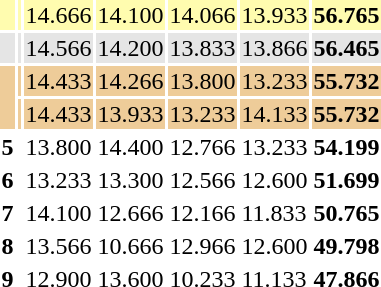<table>
<tr style="background:#fffcaf;">
<th scope=row style="text-align:center"></th>
<td align=left></td>
<td>14.666</td>
<td>14.100</td>
<td>14.066</td>
<td>13.933</td>
<td><strong>56.765</strong></td>
</tr>
<tr style="background:#e5e5e5;">
<th scope=row style="text-align:center"></th>
<td align=left></td>
<td>14.566</td>
<td>14.200</td>
<td>13.833</td>
<td>13.866</td>
<td><strong>56.465</strong></td>
</tr>
<tr style="background:#ec9;">
<th rowspan="2" scope=row style="text-align:center"></th>
<td align=left></td>
<td>14.433</td>
<td>14.266</td>
<td>13.800</td>
<td>13.233</td>
<td><strong>55.732</strong></td>
</tr>
<tr style="background:#ec9;">
<td align=left></td>
<td>14.433</td>
<td>13.933</td>
<td>13.233</td>
<td>14.133</td>
<td><strong>55.732</strong></td>
</tr>
<tr>
<th scope=row style="text-align:center">5</th>
<td align=left></td>
<td>13.800</td>
<td>14.400</td>
<td>12.766</td>
<td>13.233</td>
<td><strong>54.199</strong></td>
</tr>
<tr>
<th scope=row style="text-align:center">6</th>
<td align=left></td>
<td>13.233</td>
<td>13.300</td>
<td>12.566</td>
<td>12.600</td>
<td><strong>51.699</strong></td>
</tr>
<tr>
<th scope=row style="text-align:center">7</th>
<td align=left></td>
<td>14.100</td>
<td>12.666</td>
<td>12.166</td>
<td>11.833</td>
<td><strong>50.765</strong></td>
</tr>
<tr>
<th scope=row style="text-align:center">8</th>
<td align=left></td>
<td>13.566</td>
<td>10.666</td>
<td>12.966</td>
<td>12.600</td>
<td><strong>49.798</strong></td>
</tr>
<tr>
<th scope=row style="text-align:center">9</th>
<td align=left></td>
<td>12.900</td>
<td>13.600</td>
<td>10.233</td>
<td>11.133</td>
<td><strong>47.866</strong></td>
</tr>
</table>
